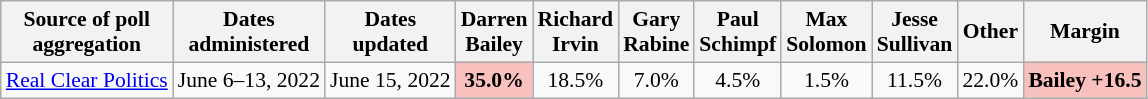<table class="wikitable sortable" style="text-align:center;font-size:90%;line-height:17px">
<tr>
<th>Source of poll<br>aggregation</th>
<th>Dates<br>administered</th>
<th>Dates<br>updated</th>
<th>Darren<br>Bailey</th>
<th>Richard<br>Irvin</th>
<th>Gary<br>Rabine</th>
<th>Paul<br>Schimpf</th>
<th>Max<br>Solomon</th>
<th>Jesse<br>Sullivan</th>
<th>Other<br></th>
<th>Margin</th>
</tr>
<tr>
<td><a href='#'>Real Clear Politics</a></td>
<td>June 6–13, 2022</td>
<td>June 15, 2022</td>
<td style="background: rgb(248, 193, 190);"><strong>35.0%</strong></td>
<td>18.5%</td>
<td>7.0%</td>
<td>4.5%</td>
<td>1.5%</td>
<td>11.5%</td>
<td>22.0%</td>
<td style="background: rgb(248, 193, 190);"><strong>Bailey +16.5</strong></td>
</tr>
</table>
